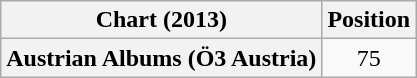<table class="wikitable plainrowheaders" style="text-align:center">
<tr>
<th scope="col">Chart (2013)</th>
<th scope="col">Position</th>
</tr>
<tr>
<th scope="row">Austrian Albums (Ö3 Austria)</th>
<td>75</td>
</tr>
</table>
